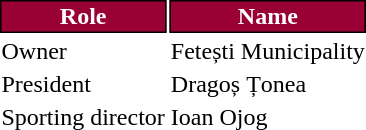<table class="toccolours">
<tr>
<th style="background:#990033;color:#FFFFFF;border:1px solid #000000;">Role</th>
<th style="background:#990033;color:#FFFFFF;border:1px solid #000000;">Name</th>
</tr>
<tr>
<td>Owner</td>
<td> Fetești Municipality</td>
</tr>
<tr>
<td>President</td>
<td> Dragoș Țonea</td>
</tr>
<tr>
<td>Sporting director</td>
<td> Ioan Ojog</td>
</tr>
</table>
